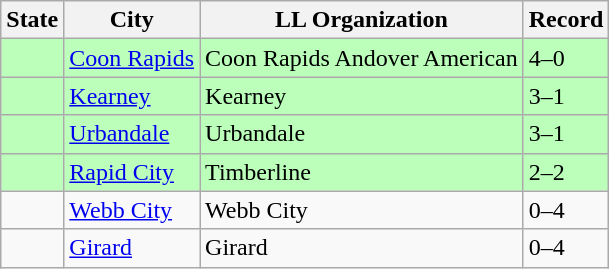<table class="wikitable">
<tr>
<th>State</th>
<th>City</th>
<th>LL Organization</th>
<th>Record</th>
</tr>
<tr bgcolor=#bbffbb>
<td><strong></strong></td>
<td><a href='#'>Coon Rapids</a></td>
<td>Coon Rapids Andover American</td>
<td>4–0</td>
</tr>
<tr bgcolor=#bbffbb>
<td><strong></strong></td>
<td><a href='#'>Kearney</a></td>
<td>Kearney</td>
<td>3–1</td>
</tr>
<tr bgcolor=#bbffbb>
<td><strong></strong></td>
<td><a href='#'>Urbandale</a></td>
<td>Urbandale</td>
<td>3–1</td>
</tr>
<tr bgcolor=#bbffbb>
<td><strong></strong></td>
<td><a href='#'>Rapid City</a></td>
<td>Timberline</td>
<td>2–2</td>
</tr>
<tr>
<td><strong></strong></td>
<td><a href='#'>Webb City</a></td>
<td>Webb City</td>
<td>0–4</td>
</tr>
<tr>
<td><strong></strong></td>
<td><a href='#'>Girard</a></td>
<td>Girard</td>
<td>0–4</td>
</tr>
</table>
